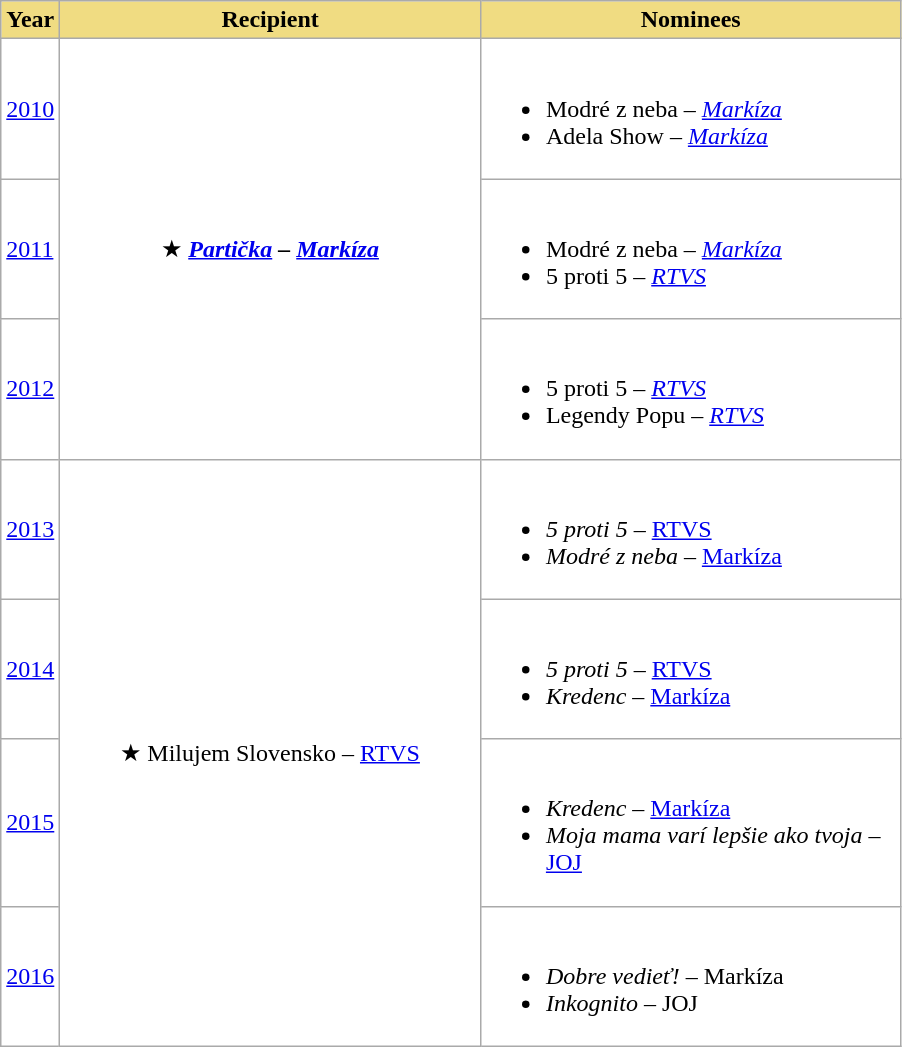<table class=wikitable sortable style="background:white">
<tr>
<th style=background:#F0DC82>Year</th>
<th style=background:#F0DC82 width=273>Recipient</th>
<th style=background:#F0DC82 width=273>Nominees</th>
</tr>
<tr>
<td><a href='#'>2010</a></td>
<td align=center rowspan=3>★ <strong><em><a href='#'>Partička</a><em> – <a href='#'>Markíza</a><strong> <br></td>
<td><br><ul><li></em>Modré z neba<em> – <a href='#'>Markíza</a></li><li></em>Adela Show<em> – <a href='#'>Markíza</a></li></ul></td>
</tr>
<tr>
<td><a href='#'>2011</a></td>
<td><br><ul><li></em>Modré z neba<em> – <a href='#'>Markíza</a></li><li></em>5 proti 5<em> – <a href='#'>RTVS</a></li></ul></td>
</tr>
<tr>
<td><a href='#'>2012</a></td>
<td><br><ul><li></em>5 proti 5<em> – <a href='#'>RTVS</a></li><li></em>Legendy Popu<em> – <a href='#'>RTVS</a></li></ul></td>
</tr>
<tr>
<td><a href='#'>2013</a></td>
<td align=center rowspan=4>★ </em></strong>Milujem Slovensko</em> – <a href='#'>RTVS</a></strong> <br></td>
<td><br><ul><li><em>5 proti 5</em> – <a href='#'>RTVS</a></li><li><em>Modré z neba</em> – <a href='#'>Markíza</a></li></ul></td>
</tr>
<tr>
<td><a href='#'>2014</a></td>
<td><br><ul><li><em>5 proti 5</em> – <a href='#'>RTVS</a></li><li><em>Kredenc</em> – <a href='#'>Markíza</a></li></ul></td>
</tr>
<tr>
<td><a href='#'>2015</a></td>
<td><br><ul><li><em>Kredenc</em> – <a href='#'>Markíza</a></li><li><em>Moja mama varí lepšie ako tvoja</em> – <a href='#'>JOJ</a></li></ul></td>
</tr>
<tr>
<td><a href='#'>2016</a></td>
<td><br><ul><li><em>Dobre vedieť!</em> – Markíza</li><li><em>Inkognito</em> – JOJ</li></ul></td>
</tr>
</table>
